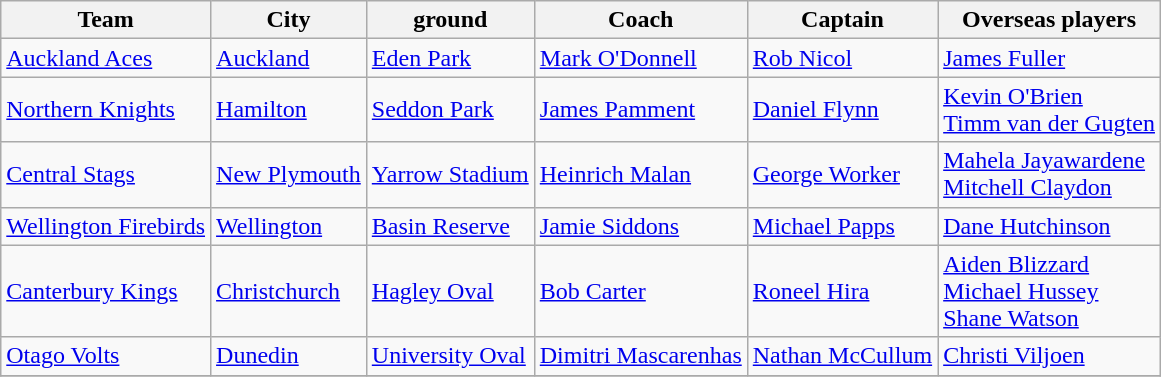<table class="wikitable"">
<tr>
<th>Team</th>
<th>City</th>
<th>ground</th>
<th>Coach</th>
<th>Captain</th>
<th>Overseas players</th>
</tr>
<tr>
<td><a href='#'>Auckland Aces</a></td>
<td><a href='#'>Auckland</a></td>
<td><a href='#'>Eden Park</a></td>
<td><a href='#'>Mark O'Donnell</a></td>
<td><a href='#'>Rob Nicol</a></td>
<td><a href='#'>James Fuller</a></td>
</tr>
<tr>
<td><a href='#'>Northern Knights</a></td>
<td><a href='#'>Hamilton</a></td>
<td><a href='#'>Seddon Park</a></td>
<td><a href='#'>James Pamment</a></td>
<td><a href='#'>Daniel Flynn</a></td>
<td><a href='#'>Kevin O'Brien</a><br> <a href='#'>Timm van der Gugten</a></td>
</tr>
<tr>
<td><a href='#'>Central Stags</a></td>
<td><a href='#'>New Plymouth</a></td>
<td><a href='#'>Yarrow Stadium</a></td>
<td><a href='#'>Heinrich Malan</a></td>
<td><a href='#'>George Worker</a></td>
<td><a href='#'>Mahela Jayawardene</a><br> <a href='#'>Mitchell Claydon</a></td>
</tr>
<tr>
<td><a href='#'>Wellington Firebirds</a></td>
<td><a href='#'>Wellington</a></td>
<td><a href='#'>Basin Reserve</a></td>
<td><a href='#'>Jamie Siddons</a></td>
<td><a href='#'>Michael Papps</a></td>
<td><a href='#'>Dane Hutchinson</a></td>
</tr>
<tr>
<td><a href='#'>Canterbury Kings</a></td>
<td><a href='#'>Christchurch</a></td>
<td><a href='#'>Hagley Oval</a></td>
<td><a href='#'>Bob Carter</a></td>
<td><a href='#'>Roneel Hira</a></td>
<td><a href='#'>Aiden Blizzard</a><br> <a href='#'>Michael Hussey</a><br> <a href='#'>Shane Watson</a></td>
</tr>
<tr>
<td><a href='#'>Otago Volts</a></td>
<td><a href='#'>Dunedin</a></td>
<td><a href='#'>University Oval</a></td>
<td><a href='#'>Dimitri Mascarenhas</a></td>
<td><a href='#'>Nathan McCullum</a></td>
<td><a href='#'>Christi Viljoen</a></td>
</tr>
<tr>
</tr>
</table>
